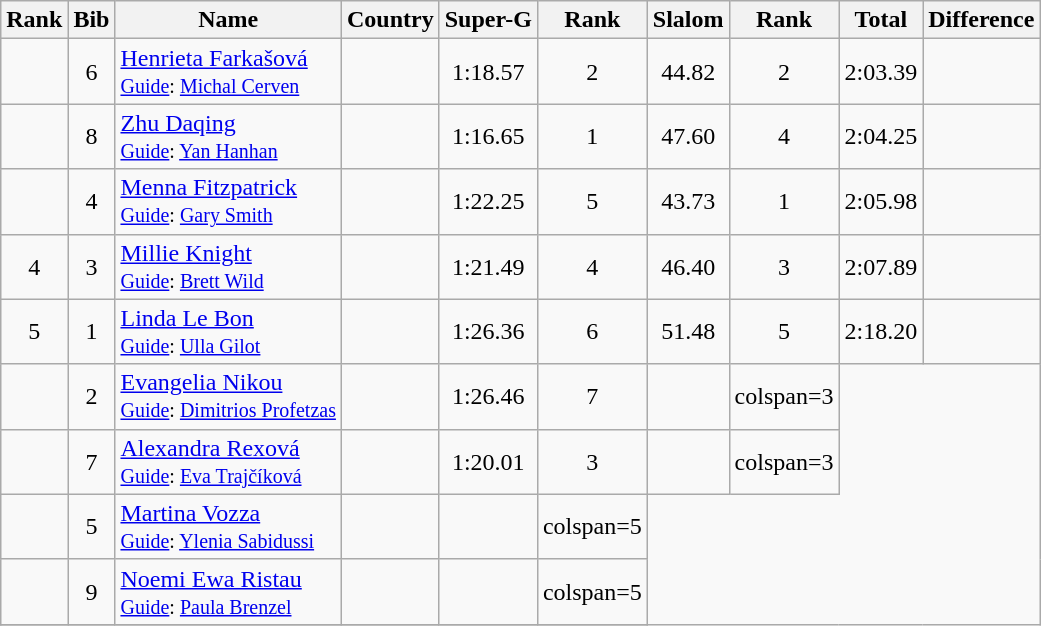<table class="wikitable sortable" style="text-align:center">
<tr>
<th>Rank</th>
<th>Bib</th>
<th>Name</th>
<th>Country</th>
<th>Super-G</th>
<th>Rank</th>
<th>Slalom</th>
<th>Rank</th>
<th>Total</th>
<th>Difference</th>
</tr>
<tr>
<td></td>
<td>6</td>
<td align="left"><a href='#'>Henrieta Farkašová</a><br><small><a href='#'>Guide</a>: <a href='#'>Michal Cerven</a> </small></td>
<td align="left"></td>
<td>1:18.57</td>
<td>2</td>
<td>44.82</td>
<td>2</td>
<td>2:03.39</td>
<td></td>
</tr>
<tr>
<td></td>
<td>8</td>
<td align="left"><a href='#'>Zhu Daqing</a><br><small><a href='#'>Guide</a>: <a href='#'>Yan Hanhan</a> </small></td>
<td align="left"></td>
<td>1:16.65</td>
<td>1</td>
<td>47.60</td>
<td>4</td>
<td>2:04.25</td>
<td></td>
</tr>
<tr>
<td></td>
<td>4</td>
<td align="left"><a href='#'>Menna Fitzpatrick</a><br><small><a href='#'>Guide</a>: <a href='#'>Gary Smith</a> </small></td>
<td align="left"></td>
<td>1:22.25</td>
<td>5</td>
<td>43.73</td>
<td>1</td>
<td>2:05.98</td>
<td></td>
</tr>
<tr>
<td>4</td>
<td>3</td>
<td align="left"><a href='#'>Millie Knight</a><br><small><a href='#'>Guide</a>: <a href='#'>Brett Wild</a> </small></td>
<td align="left"></td>
<td>1:21.49</td>
<td>4</td>
<td>46.40</td>
<td>3</td>
<td>2:07.89</td>
<td></td>
</tr>
<tr>
<td>5</td>
<td>1</td>
<td align="left"><a href='#'>Linda Le Bon</a><br><small><a href='#'>Guide</a>: <a href='#'>Ulla Gilot</a> </small></td>
<td align="left"></td>
<td>1:26.36</td>
<td>6</td>
<td>51.48</td>
<td>5</td>
<td>2:18.20</td>
<td></td>
</tr>
<tr>
<td></td>
<td>2</td>
<td align="left"><a href='#'>Evangelia Nikou</a><br><small><a href='#'>Guide</a>: <a href='#'>Dimitrios Profetzas</a> </small></td>
<td align="left"></td>
<td>1:26.46</td>
<td>7</td>
<td></td>
<td>colspan=3 </td>
</tr>
<tr>
<td></td>
<td>7</td>
<td align="left"><a href='#'>Alexandra Rexová</a><br><small><a href='#'>Guide</a>: <a href='#'>Eva Trajčíková</a> </small></td>
<td align="left"></td>
<td>1:20.01</td>
<td>3</td>
<td></td>
<td>colspan=3 </td>
</tr>
<tr>
<td></td>
<td>5</td>
<td align="left"><a href='#'>Martina Vozza</a><br><small><a href='#'>Guide</a>: <a href='#'>Ylenia Sabidussi</a> </small></td>
<td align="left"></td>
<td></td>
<td>colspan=5 </td>
</tr>
<tr>
<td></td>
<td>9</td>
<td align="left"><a href='#'>Noemi Ewa Ristau</a><br><small><a href='#'>Guide</a>: <a href='#'>Paula Brenzel</a> </small></td>
<td align="left"></td>
<td></td>
<td>colspan=5 </td>
</tr>
<tr>
</tr>
</table>
